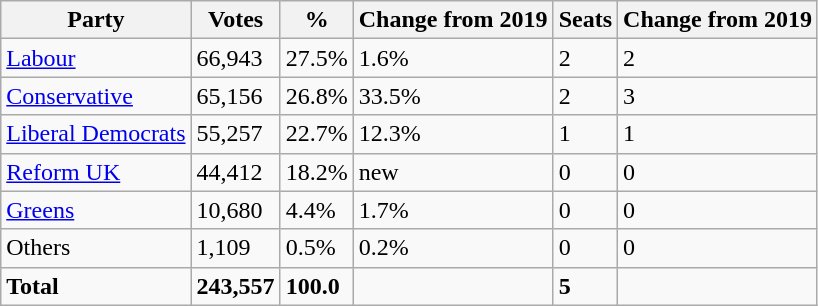<table class="wikitable">
<tr>
<th>Party</th>
<th>Votes</th>
<th>%</th>
<th>Change from 2019</th>
<th>Seats</th>
<th>Change from 2019</th>
</tr>
<tr>
<td><a href='#'>Labour</a></td>
<td>66,943</td>
<td>27.5%</td>
<td>1.6%</td>
<td>2</td>
<td>2</td>
</tr>
<tr>
<td><a href='#'>Conservative</a></td>
<td>65,156</td>
<td>26.8%</td>
<td>33.5%</td>
<td>2</td>
<td>3</td>
</tr>
<tr>
<td><a href='#'>Liberal Democrats</a></td>
<td>55,257</td>
<td>22.7%</td>
<td>12.3%</td>
<td>1</td>
<td>1</td>
</tr>
<tr>
<td><a href='#'>Reform UK</a></td>
<td>44,412</td>
<td>18.2%</td>
<td>new</td>
<td>0</td>
<td>0</td>
</tr>
<tr>
<td><a href='#'>Greens</a></td>
<td>10,680</td>
<td>4.4%</td>
<td>1.7%</td>
<td>0</td>
<td>0</td>
</tr>
<tr>
<td>Others</td>
<td>1,109</td>
<td>0.5%</td>
<td>0.2%</td>
<td>0</td>
<td>0</td>
</tr>
<tr>
<td><strong>Total</strong></td>
<td><strong>243,557</strong></td>
<td><strong>100.0</strong></td>
<td></td>
<td><strong>5</strong></td>
<td></td>
</tr>
</table>
